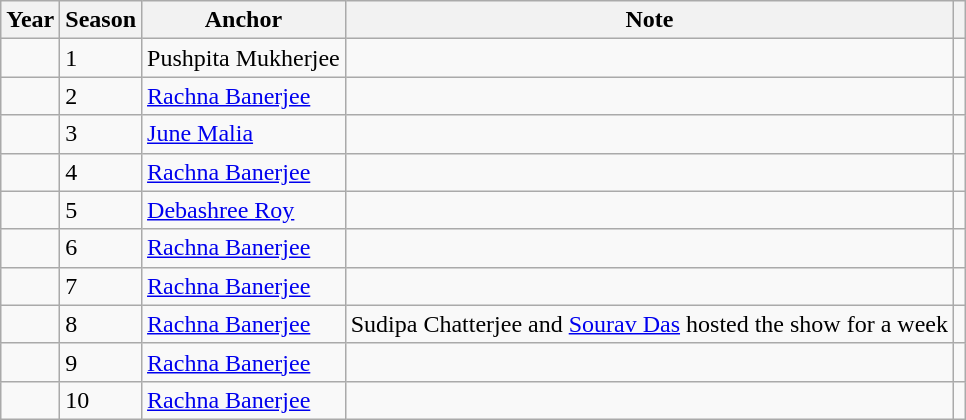<table class="wikitable">
<tr>
<th>Year</th>
<th>Season</th>
<th>Anchor</th>
<th>Note</th>
<th></th>
</tr>
<tr>
<td></td>
<td>1</td>
<td>Pushpita Mukherjee</td>
<td></td>
<td></td>
</tr>
<tr>
<td></td>
<td>2</td>
<td><a href='#'>Rachna Banerjee</a></td>
<td></td>
<td></td>
</tr>
<tr>
<td></td>
<td>3</td>
<td><a href='#'>June Malia</a></td>
<td></td>
<td></td>
</tr>
<tr>
<td></td>
<td>4</td>
<td><a href='#'>Rachna Banerjee</a></td>
<td></td>
<td></td>
</tr>
<tr>
<td></td>
<td>5</td>
<td><a href='#'>Debashree Roy</a></td>
<td></td>
<td></td>
</tr>
<tr>
<td></td>
<td>6</td>
<td><a href='#'>Rachna Banerjee</a></td>
<td></td>
<td></td>
</tr>
<tr>
<td></td>
<td>7</td>
<td><a href='#'>Rachna Banerjee</a></td>
<td></td>
<td></td>
</tr>
<tr>
<td></td>
<td>8</td>
<td><a href='#'>Rachna Banerjee</a></td>
<td>Sudipa Chatterjee and <a href='#'>Sourav Das</a> hosted the show for a week</td>
<td></td>
</tr>
<tr>
<td></td>
<td>9</td>
<td><a href='#'>Rachna Banerjee</a></td>
<td></td>
<td></td>
</tr>
<tr>
<td></td>
<td>10</td>
<td><a href='#'>Rachna Banerjee</a></td>
<td></td>
<td></td>
</tr>
</table>
